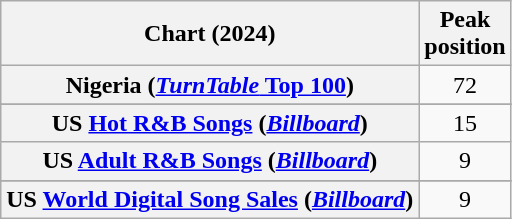<table class="wikitable sortable plainrowheaders" style="text-align:center">
<tr>
<th scope="col">Chart (2024)</th>
<th scope="col">Peak<br>position</th>
</tr>
<tr>
<th scope="row">Nigeria (<a href='#'><em>TurnTable</em> Top 100</a>)</th>
<td>72</td>
</tr>
<tr>
</tr>
<tr>
<th scope="row">US <a href='#'>Hot R&B Songs</a> (<em><a href='#'>Billboard</a></em>)</th>
<td>15</td>
</tr>
<tr>
<th scope="row">US <a href='#'>Adult R&B Songs</a> (<em><a href='#'>Billboard</a></em>)</th>
<td>9</td>
</tr>
<tr>
</tr>
<tr>
<th scope="row">US <a href='#'>World Digital Song Sales</a> (<em><a href='#'>Billboard</a></em>)</th>
<td>9</td>
</tr>
</table>
